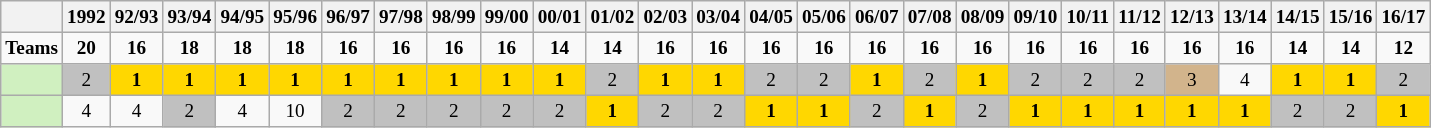<table class="wikitable" style="font-size:80%;">
<tr style="text-align:LEFT;">
<th></th>
<th>1992</th>
<th>92/93</th>
<th>93/94</th>
<th>94/95</th>
<th>95/96</th>
<th>96/97</th>
<th>97/98</th>
<th>98/99</th>
<th>99/00</th>
<th>00/01</th>
<th>01/02</th>
<th>02/03</th>
<th>03/04</th>
<th>04/05</th>
<th>05/06</th>
<th>06/07</th>
<th>07/08</th>
<th>08/09</th>
<th>09/10</th>
<th>10/11</th>
<th>11/12</th>
<th>12/13</th>
<th>13/14</th>
<th>14/15</th>
<th>15/16</th>
<th>16/17</th>
</tr>
<tr align=CENTER>
<td><strong>Teams</strong></td>
<td><strong>20</strong></td>
<td><strong>16</strong></td>
<td><strong>18</strong></td>
<td><strong>18</strong></td>
<td><strong>18</strong></td>
<td><strong>16</strong></td>
<td><strong>16</strong></td>
<td><strong>16</strong></td>
<td><strong>16</strong></td>
<td><strong>14</strong></td>
<td><strong>14</strong></td>
<td><strong>16</strong></td>
<td><strong>16</strong></td>
<td><strong>16</strong></td>
<td><strong>16</strong></td>
<td><strong>16</strong></td>
<td><strong>16</strong></td>
<td><strong>16</strong></td>
<td><strong>16</strong></td>
<td><strong>16</strong></td>
<td><strong>16</strong></td>
<td><strong>16</strong></td>
<td><strong>16</strong></td>
<td><strong>14</strong></td>
<td><strong>14</strong></td>
<td><strong>12</strong></td>
</tr>
<tr style="text-align:CENTER; vertical-align:BOTTOM;">
<td style="text-align:LEFT; background:#d0f0c0;"></td>
<td style="background:silver;">2</td>
<td bgcolor=gold><strong>1</strong></td>
<td bgcolor=gold><strong>1</strong></td>
<td bgcolor=gold><strong>1</strong></td>
<td bgcolor=gold><strong>1</strong></td>
<td bgcolor=gold><strong>1</strong></td>
<td bgcolor=gold><strong>1</strong></td>
<td bgcolor=gold><strong>1</strong></td>
<td bgcolor=gold><strong>1</strong></td>
<td bgcolor=gold><strong>1</strong></td>
<td style="background:silver;">2</td>
<td bgcolor=gold><strong>1</strong></td>
<td bgcolor=gold><strong>1</strong></td>
<td style="background:silver;">2</td>
<td style="background:silver;">2</td>
<td bgcolor=gold><strong>1</strong></td>
<td style="background:silver;">2</td>
<td bgcolor=gold><strong>1</strong></td>
<td style="background:silver;">2</td>
<td style="background:silver;">2</td>
<td style="background:silver;">2</td>
<td bgcolor=tan>3</td>
<td>4</td>
<td bgcolor=gold><strong>1</strong></td>
<td bgcolor=gold><strong>1</strong></td>
<td style="background:silver;">2</td>
</tr>
<tr style="text-align:CENTER; vertical-align:BOTTOM;">
<td style="text-align:LEFT; background:#d0f0c0;"></td>
<td>4</td>
<td>4</td>
<td style="background:silver;">2</td>
<td>4</td>
<td>10</td>
<td style="background:silver;">2</td>
<td style="background:silver;">2</td>
<td style="background:silver;">2</td>
<td style="background:silver;">2</td>
<td style="background:silver;">2</td>
<td bgcolor=gold><strong>1</strong></td>
<td style="background:silver;">2</td>
<td style="background:silver;">2</td>
<td bgcolor=gold><strong>1</strong></td>
<td bgcolor=gold><strong>1</strong></td>
<td style="background:silver;">2</td>
<td bgcolor=gold><strong>1</strong></td>
<td style="background:silver;">2</td>
<td bgcolor=gold><strong>1</strong></td>
<td bgcolor=gold><strong>1</strong></td>
<td bgcolor=gold><strong>1</strong></td>
<td bgcolor=gold><strong>1</strong></td>
<td bgcolor=gold><strong>1</strong></td>
<td style="background:silver;">2</td>
<td style="background:silver;">2</td>
<td bgcolor=gold><strong>1</strong></td>
</tr>
</table>
